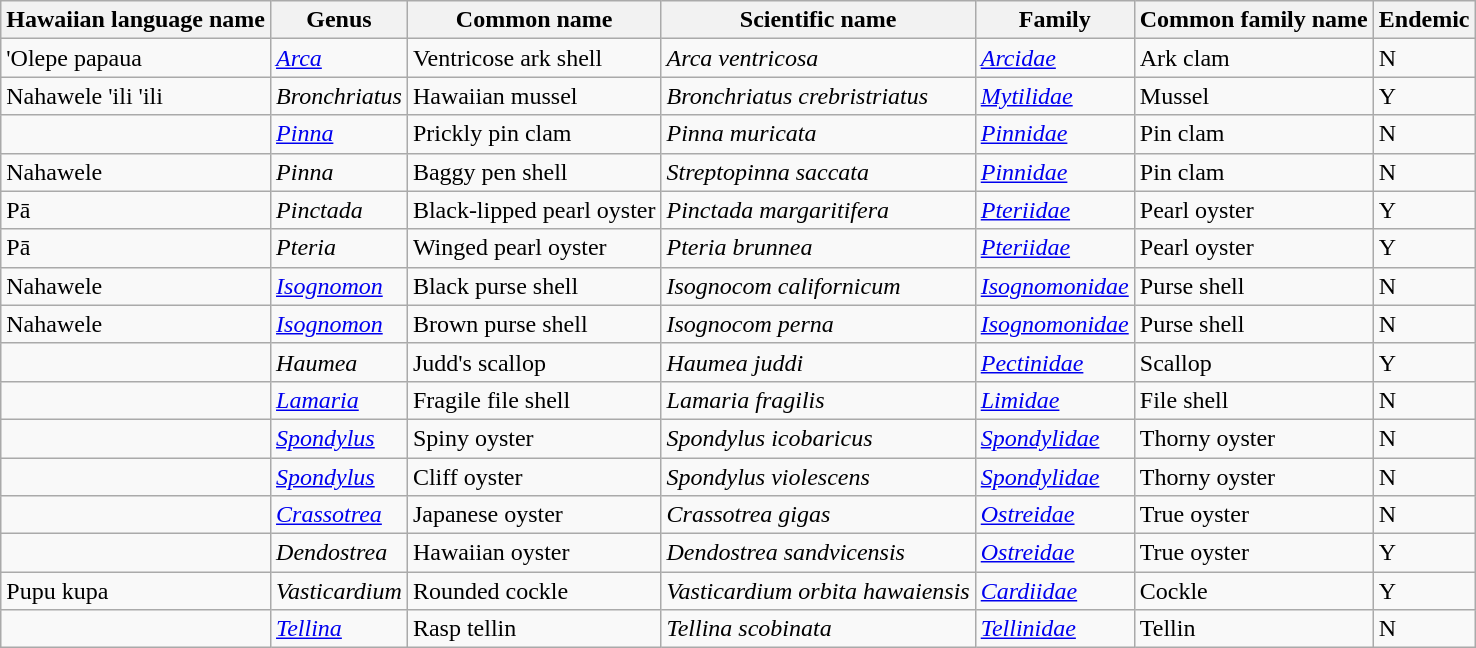<table class="wikitable sortable">
<tr>
<th>Hawaiian language name</th>
<th>Genus</th>
<th>Common name</th>
<th>Scientific name</th>
<th>Family</th>
<th>Common family name</th>
<th>Endemic</th>
</tr>
<tr>
<td>'Olepe papaua</td>
<td><em><a href='#'>Arca</a></em></td>
<td>Ventricose ark shell</td>
<td><em>Arca ventricosa</em></td>
<td><em><a href='#'>Arcidae</a></em></td>
<td>Ark clam</td>
<td>N</td>
</tr>
<tr>
<td>Nahawele 'ili 'ili</td>
<td><em>Bronchriatus</em></td>
<td>Hawaiian mussel</td>
<td><em>Bronchriatus crebristriatus</em></td>
<td><em><a href='#'>Mytilidae</a></em></td>
<td>Mussel</td>
<td>Y</td>
</tr>
<tr>
<td></td>
<td><em><a href='#'>Pinna</a></em></td>
<td>Prickly pin clam</td>
<td><em>Pinna muricata</em></td>
<td><em><a href='#'>Pinnidae</a></em></td>
<td>Pin clam</td>
<td>N</td>
</tr>
<tr>
<td>Nahawele</td>
<td><em>Pinna</em></td>
<td>Baggy pen shell</td>
<td><em>Streptopinna saccata</em></td>
<td><em><a href='#'>Pinnidae</a></em></td>
<td>Pin clam</td>
<td>N</td>
</tr>
<tr>
<td>Pā</td>
<td><em>Pinctada</em></td>
<td>Black-lipped pearl oyster</td>
<td><em>Pinctada margaritifera</em></td>
<td><em><a href='#'>Pteriidae</a></em></td>
<td>Pearl oyster</td>
<td>Y</td>
</tr>
<tr>
<td>Pā</td>
<td><em>Pteria</em></td>
<td>Winged pearl oyster</td>
<td><em>Pteria brunnea</em></td>
<td><em><a href='#'>Pteriidae</a></em></td>
<td>Pearl oyster</td>
<td>Y</td>
</tr>
<tr>
<td>Nahawele</td>
<td><em><a href='#'>Isognomon</a></em></td>
<td>Black purse shell</td>
<td><em>Isognocom californicum</em></td>
<td><a href='#'><em>Isognomonidae</em></a></td>
<td>Purse shell</td>
<td>N</td>
</tr>
<tr>
<td>Nahawele</td>
<td><em><a href='#'>Isognomon</a></em></td>
<td>Brown purse shell</td>
<td><em>Isognocom perna</em></td>
<td><a href='#'><em>Isognomonidae</em></a></td>
<td>Purse shell</td>
<td>N</td>
</tr>
<tr>
<td></td>
<td><em>Haumea</em></td>
<td>Judd's scallop</td>
<td><em>Haumea juddi</em></td>
<td><em><a href='#'>Pectinidae</a></em></td>
<td>Scallop</td>
<td>Y</td>
</tr>
<tr>
<td></td>
<td><em><a href='#'>Lamaria</a></em></td>
<td>Fragile file shell</td>
<td><em>Lamaria fragilis</em></td>
<td><em><a href='#'>Limidae</a></em></td>
<td>File shell</td>
<td>N</td>
</tr>
<tr>
<td></td>
<td><em><a href='#'>Spondylus</a></em></td>
<td>Spiny oyster</td>
<td><em>Spondylus icobaricus</em></td>
<td><em><a href='#'>Spondylidae</a></em></td>
<td>Thorny oyster</td>
<td>N</td>
</tr>
<tr>
<td></td>
<td><em><a href='#'>Spondylus</a></em></td>
<td>Cliff oyster</td>
<td><em>Spondylus violescens</em></td>
<td><em><a href='#'>Spondylidae</a></em></td>
<td>Thorny oyster</td>
<td>N</td>
</tr>
<tr>
<td></td>
<td><em><a href='#'>Crassotrea</a></em></td>
<td>Japanese oyster</td>
<td><em>Crassotrea gigas</em></td>
<td><em><a href='#'>Ostreidae</a></em></td>
<td>True oyster</td>
<td>N</td>
</tr>
<tr>
<td></td>
<td><em>Dendostrea</em></td>
<td>Hawaiian oyster</td>
<td><em>Dendostrea sandvicensis</em></td>
<td><em><a href='#'>Ostreidae</a></em></td>
<td>True oyster</td>
<td>Y</td>
</tr>
<tr>
<td>Pupu kupa</td>
<td><em>Vasticardium</em></td>
<td>Rounded cockle</td>
<td><em>Vasticardium orbita hawaiensis</em></td>
<td><em><a href='#'>Cardiidae</a></em></td>
<td>Cockle</td>
<td>Y</td>
</tr>
<tr>
<td></td>
<td><em><a href='#'>Tellina</a></em></td>
<td>Rasp tellin</td>
<td><em>Tellina scobinata</em></td>
<td><em><a href='#'>Tellinidae</a></em></td>
<td>Tellin</td>
<td>N</td>
</tr>
</table>
